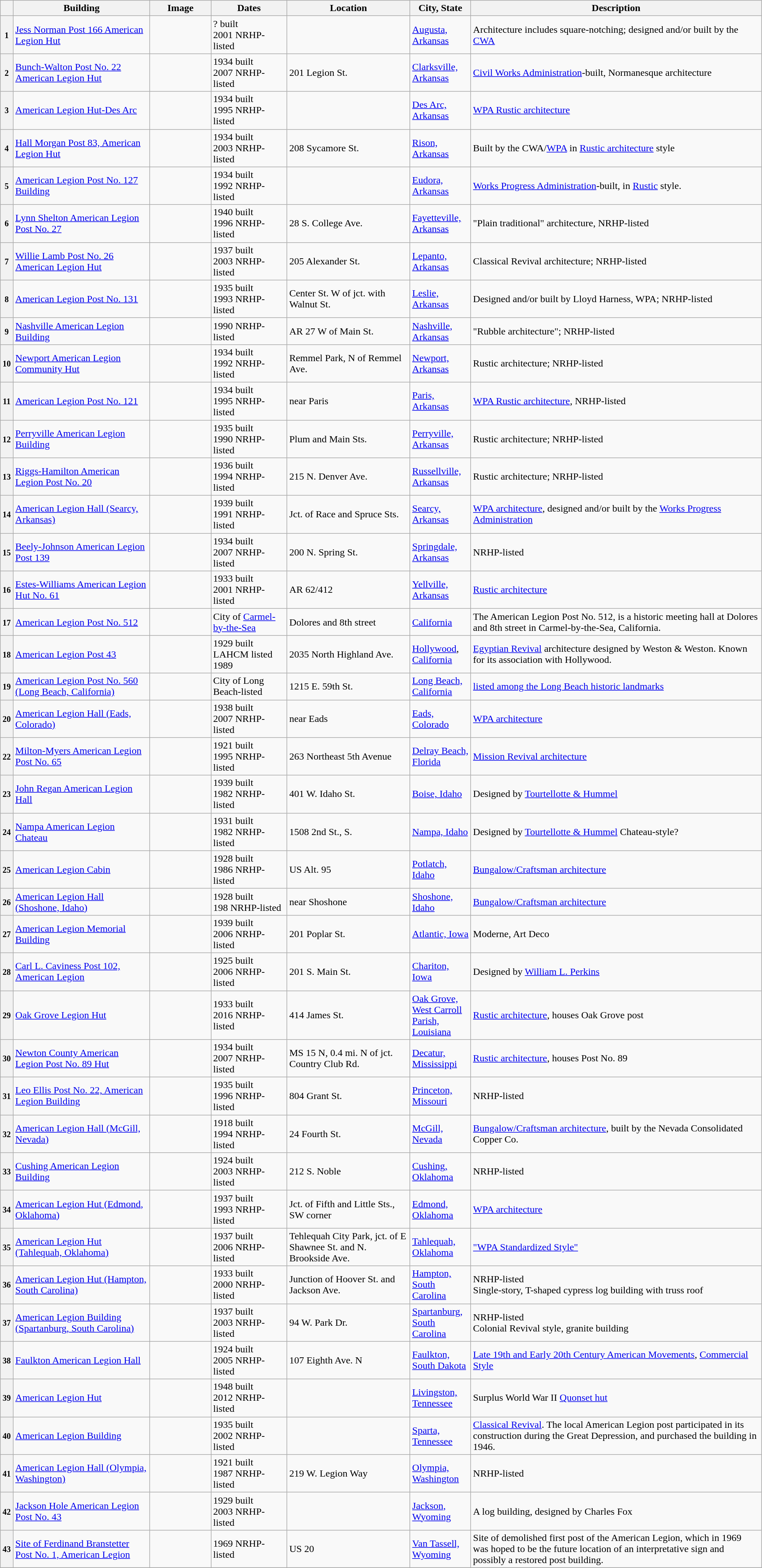<table class="wikitable sortable" style="width:98%">
<tr>
<th></th>
<th width = 18%><strong>Building</strong></th>
<th width = 8% class="unsortable"><strong>Image</strong></th>
<th width = 10%><strong>Dates</strong></th>
<th><strong>Location</strong></th>
<th width = 8%><strong>City, State</strong></th>
<th class="unsortable"><strong>Description</strong></th>
</tr>
<tr ->
<th><small>1</small></th>
<td><a href='#'>Jess Norman Post 166 American Legion Hut</a></td>
<td></td>
<td>? built<br>2001 NRHP-listed</td>
<td><br><small></small></td>
<td><a href='#'>Augusta, Arkansas</a></td>
<td>Architecture includes square-notching;  designed and/or built by the <a href='#'>CWA</a></td>
</tr>
<tr ->
<th><small>2</small></th>
<td><a href='#'>Bunch-Walton Post No. 22 American Legion Hut</a></td>
<td></td>
<td>1934 built<br>2007 NRHP-listed</td>
<td>201 Legion St.<br><small></small></td>
<td><a href='#'>Clarksville, Arkansas</a></td>
<td><a href='#'>Civil Works Administration</a>-built, Normanesque architecture</td>
</tr>
<tr ->
<th><small>3</small></th>
<td><a href='#'>American Legion Hut-Des Arc</a></td>
<td></td>
<td>1934 built<br>1995 NRHP-listed</td>
<td><br><small></small></td>
<td><a href='#'>Des Arc, Arkansas</a></td>
<td><a href='#'>WPA Rustic architecture</a></td>
</tr>
<tr ->
<th><small>4</small></th>
<td><a href='#'>Hall Morgan Post 83, American Legion Hut</a></td>
<td></td>
<td>1934 built<br>2003 NRHP-listed</td>
<td>208 Sycamore St.<br><small></small></td>
<td><a href='#'>Rison, Arkansas</a></td>
<td>Built by the CWA/<a href='#'>WPA</a> in <a href='#'>Rustic architecture</a> style</td>
</tr>
<tr ->
<th><small>5</small></th>
<td><a href='#'>American Legion Post No. 127 Building</a></td>
<td></td>
<td>1934 built<br>1992 NRHP-listed</td>
<td><br><small></small></td>
<td><a href='#'>Eudora, Arkansas</a></td>
<td><a href='#'>Works Progress Administration</a>-built, in <a href='#'>Rustic</a> style.</td>
</tr>
<tr ->
<th><small>6</small></th>
<td><a href='#'>Lynn Shelton American Legion Post No. 27</a></td>
<td></td>
<td>1940 built<br>1996 NRHP-listed</td>
<td>28 S. College Ave.<br><small></small></td>
<td><a href='#'>Fayetteville, Arkansas</a></td>
<td>"Plain traditional" architecture, NRHP-listed</td>
</tr>
<tr ->
<th><small>7</small></th>
<td><a href='#'>Willie Lamb Post No. 26 American Legion Hut</a></td>
<td></td>
<td>1937 built<br>2003 NRHP-listed</td>
<td>205 Alexander St.<br><small></small></td>
<td><a href='#'>Lepanto, Arkansas</a></td>
<td>Classical Revival architecture; NRHP-listed</td>
</tr>
<tr ->
<th><small>8</small></th>
<td><a href='#'>American Legion Post No. 131</a></td>
<td></td>
<td>1935 built<br>1993 NRHP-listed</td>
<td>Center St. W of jct. with Walnut St.<br><small></small></td>
<td><a href='#'>Leslie, Arkansas</a></td>
<td>Designed and/or built by Lloyd Harness, WPA; NRHP-listed</td>
</tr>
<tr ->
<th><small>9</small></th>
<td><a href='#'>Nashville American Legion Building</a></td>
<td></td>
<td>1990 NRHP-listed</td>
<td>AR 27 W of Main St.<br><small></small></td>
<td><a href='#'>Nashville, Arkansas</a></td>
<td>"Rubble architecture"; NRHP-listed</td>
</tr>
<tr ->
<th><small>10</small></th>
<td><a href='#'>Newport American Legion Community Hut</a></td>
<td></td>
<td>1934 built<br>1992 NRHP-listed</td>
<td>Remmel Park, N of Remmel Ave.<br><small></small></td>
<td><a href='#'>Newport, Arkansas</a></td>
<td>Rustic architecture; NRHP-listed</td>
</tr>
<tr ->
<th><small>11</small></th>
<td><a href='#'>American Legion Post No. 121</a></td>
<td></td>
<td>1934 built<br>1995 NRHP-listed</td>
<td>near Paris<br><small></small></td>
<td><a href='#'>Paris, Arkansas</a></td>
<td><a href='#'>WPA Rustic architecture</a>, NRHP-listed</td>
</tr>
<tr ->
<th><small>12</small></th>
<td><a href='#'>Perryville American Legion Building</a></td>
<td></td>
<td>1935 built<br>1990 NRHP-listed</td>
<td>Plum and Main Sts.<br><small></small></td>
<td><a href='#'>Perryville, Arkansas</a></td>
<td>Rustic architecture; NRHP-listed</td>
</tr>
<tr ->
<th><small>13</small></th>
<td><a href='#'>Riggs-Hamilton American Legion Post No. 20</a></td>
<td></td>
<td>1936 built<br>1994 NRHP-listed</td>
<td>215 N. Denver Ave.<br><small></small></td>
<td><a href='#'>Russellville, Arkansas</a></td>
<td>Rustic architecture; NRHP-listed</td>
</tr>
<tr ->
<th><small>14</small></th>
<td><a href='#'>American Legion Hall (Searcy, Arkansas)</a></td>
<td></td>
<td>1939 built<br>1991 NRHP-listed</td>
<td>Jct. of Race and Spruce Sts.<br><small></small></td>
<td><a href='#'>Searcy, Arkansas</a></td>
<td><a href='#'>WPA architecture</a>, designed and/or built by the <a href='#'>Works Progress Administration</a></td>
</tr>
<tr ->
<th><small>15</small></th>
<td><a href='#'>Beely-Johnson American Legion Post 139</a></td>
<td></td>
<td>1934 built<br>2007 NRHP-listed</td>
<td>200 N. Spring St.<br><small></small></td>
<td><a href='#'>Springdale, Arkansas</a></td>
<td>NRHP-listed</td>
</tr>
<tr ->
<th><small>16</small></th>
<td><a href='#'>Estes-Williams American Legion Hut No. 61</a></td>
<td></td>
<td>1933 built<br>2001 NRHP-listed</td>
<td>AR 62/412<br><small></small></td>
<td><a href='#'>Yellville, Arkansas</a></td>
<td><a href='#'>Rustic architecture</a></td>
</tr>
<tr ->
<th><small>17</small></th>
<td><a href='#'>American Legion Post No. 512</a></td>
<td></td>
<td>City of <a href='#'>Carmel-by-the-Sea</a></td>
<td>Dolores and 8th street<br><small></small></td>
<td><a href='#'>California</a></td>
<td>The American Legion Post No. 512, is a historic meeting hall at Dolores and 8th street in Carmel-by-the-Sea, California.</td>
</tr>
<tr ->
<th><small>18</small></th>
<td><a href='#'>American Legion Post 43</a></td>
<td></td>
<td>1929 built<br>LAHCM listed 1989</td>
<td>2035 North Highland Ave.<br><small></small></td>
<td><a href='#'>Hollywood</a>, <a href='#'>California</a></td>
<td><a href='#'>Egyptian Revival</a> architecture designed by Weston & Weston. Known for its association with Hollywood.</td>
</tr>
<tr ->
<th><small>19</small></th>
<td><a href='#'>American Legion Post No. 560 (Long Beach, California)</a></td>
<td></td>
<td>City of Long Beach-listed</td>
<td>1215 E. 59th St.<br><small></small></td>
<td><a href='#'>Long Beach, California</a></td>
<td><a href='#'>listed among the Long Beach historic landmarks</a></td>
</tr>
<tr ->
<th><small>20</small></th>
<td><a href='#'>American Legion Hall (Eads, Colorado)</a></td>
<td></td>
<td>1938 built<br>2007 NRHP-listed</td>
<td>near Eads<br><small></small></td>
<td><a href='#'>Eads, Colorado</a></td>
<td><a href='#'>WPA architecture</a><br></td>
</tr>
<tr ->
<th><small>22</small></th>
<td><a href='#'>Milton-Myers American Legion Post No. 65</a></td>
<td></td>
<td>1921 built<br>1995 NRHP-listed</td>
<td>263 Northeast 5th Avenue<br><small></small></td>
<td><a href='#'>Delray Beach, Florida</a></td>
<td><a href='#'>Mission Revival architecture</a></td>
</tr>
<tr ->
<th><small>23</small></th>
<td><a href='#'>John Regan American Legion Hall</a></td>
<td></td>
<td>1939 built<br>1982 NRHP-listed</td>
<td>401 W. Idaho St.<br><small></small></td>
<td><a href='#'>Boise, Idaho</a></td>
<td>Designed by <a href='#'>Tourtellotte & Hummel</a></td>
</tr>
<tr ->
<th><small>24</small></th>
<td><a href='#'>Nampa American Legion Chateau</a></td>
<td></td>
<td>1931 built<br>1982 NRHP-listed</td>
<td>1508 2nd St., S.<br><small></small></td>
<td><a href='#'>Nampa, Idaho</a></td>
<td>Designed by <a href='#'>Tourtellotte & Hummel</a> Chateau-style?</td>
</tr>
<tr ->
<th><small>25</small></th>
<td><a href='#'>American Legion Cabin</a></td>
<td></td>
<td>1928 built<br>1986 NRHP-listed</td>
<td>US Alt. 95<br><small></small></td>
<td><a href='#'>Potlatch, Idaho</a></td>
<td><a href='#'>Bungalow/Craftsman architecture</a></td>
</tr>
<tr ->
<th><small>26</small></th>
<td><a href='#'>American Legion Hall (Shoshone, Idaho)</a></td>
<td></td>
<td>1928 built<br>198 NRHP-listed</td>
<td>near Shoshone<br><small></small></td>
<td><a href='#'>Shoshone, Idaho</a></td>
<td><a href='#'>Bungalow/Craftsman architecture</a></td>
</tr>
<tr ->
<th><small>27</small></th>
<td><a href='#'>American Legion Memorial Building</a></td>
<td></td>
<td>1939 built<br>2006 NRHP-listed</td>
<td>201 Poplar St.<br><small></small></td>
<td><a href='#'>Atlantic, Iowa</a></td>
<td>Moderne, Art Deco</td>
</tr>
<tr ->
<th><small>28</small></th>
<td><a href='#'>Carl L. Caviness Post 102, American Legion</a></td>
<td></td>
<td>1925 built<br>2006 NRHP-listed</td>
<td>201 S. Main St.<br><small></small></td>
<td><a href='#'>Chariton, Iowa</a></td>
<td>Designed by <a href='#'>William L. Perkins</a></td>
</tr>
<tr ->
<th><small>29</small></th>
<td><a href='#'>Oak Grove Legion Hut</a></td>
<td></td>
<td>1933 built<br>2016 NRHP-listed</td>
<td>414 James St.<br><small></small></td>
<td><a href='#'>Oak Grove, West Carroll Parish, Louisiana</a></td>
<td><a href='#'>Rustic architecture</a>, houses Oak Grove post</td>
</tr>
<tr ->
<th><small>30</small></th>
<td><a href='#'>Newton County American Legion Post No. 89 Hut</a></td>
<td></td>
<td>1934 built<br>2007 NRHP-listed</td>
<td>MS 15 N, 0.4 mi. N of jct. Country Club Rd.<br><small></small></td>
<td><a href='#'>Decatur, Mississippi</a></td>
<td><a href='#'>Rustic architecture</a>, houses Post No. 89</td>
</tr>
<tr ->
<th><small>31</small></th>
<td><a href='#'>Leo Ellis Post No. 22, American Legion Building</a></td>
<td></td>
<td>1935 built<br>1996 NRHP-listed</td>
<td>804 Grant St.<br><small></small></td>
<td><a href='#'>Princeton, Missouri</a></td>
<td>NRHP-listed</td>
</tr>
<tr ->
<th><small>32</small></th>
<td><a href='#'>American Legion Hall (McGill, Nevada)</a></td>
<td></td>
<td>1918 built<br>1994 NRHP-listed</td>
<td>24 Fourth St.<br><small></small></td>
<td><a href='#'>McGill, Nevada</a></td>
<td><a href='#'>Bungalow/Craftsman architecture</a>, built by the Nevada Consolidated Copper Co.</td>
</tr>
<tr ->
<th><small>33</small></th>
<td><a href='#'>Cushing American Legion Building</a></td>
<td></td>
<td>1924 built<br>2003 NRHP-listed</td>
<td>212 S. Noble<br><small></small></td>
<td><a href='#'>Cushing, Oklahoma</a></td>
<td>NRHP-listed</td>
</tr>
<tr ->
<th><small>34</small></th>
<td><a href='#'>American Legion Hut (Edmond, Oklahoma)</a></td>
<td></td>
<td>1937 built<br>1993 NRHP-listed</td>
<td>Jct. of Fifth and Little Sts., SW corner<br><small></small></td>
<td><a href='#'>Edmond, Oklahoma</a></td>
<td><a href='#'>WPA architecture</a></td>
</tr>
<tr ->
<th><small>35</small></th>
<td><a href='#'>American Legion Hut (Tahlequah, Oklahoma)</a></td>
<td></td>
<td>1937 built<br>2006 NRHP-listed</td>
<td>Tehlequah City Park, jct. of E Shawnee St. and N. Brookside Ave.<br><small></small></td>
<td><a href='#'>Tahlequah, Oklahoma</a></td>
<td><a href='#'>"WPA Standardized Style"</a></td>
</tr>
<tr ->
<th><small>36</small></th>
<td><a href='#'>American Legion Hut (Hampton, South Carolina)</a></td>
<td></td>
<td>1933 built<br>2000 NRHP-listed</td>
<td>Junction of Hoover St. and Jackson Ave.<br><small></small></td>
<td><a href='#'>Hampton, South Carolina</a></td>
<td>NRHP-listed <br>Single-story, T-shaped cypress log building with truss roof</td>
</tr>
<tr ->
<th><small>37</small></th>
<td><a href='#'>American Legion Building (Spartanburg, South Carolina)</a></td>
<td></td>
<td>1937 built<br>2003 NRHP-listed</td>
<td>94 W. Park Dr.<br><small></small></td>
<td><a href='#'>Spartanburg, South Carolina</a></td>
<td>NRHP-listed <br> Colonial Revival style, granite building</td>
</tr>
<tr ->
<th><small>38</small></th>
<td><a href='#'>Faulkton American Legion Hall</a></td>
<td></td>
<td>1924 built<br>2005 NRHP-listed</td>
<td>107 Eighth Ave. N<br><small></small></td>
<td><a href='#'>Faulkton, South Dakota</a></td>
<td><a href='#'>Late 19th and Early 20th Century American Movements</a>, <a href='#'>Commercial Style</a></td>
</tr>
<tr ->
<th><small>39</small></th>
<td><a href='#'>American Legion Hut</a></td>
<td></td>
<td>1948 built<br>2012 NRHP-listed</td>
<td></td>
<td><a href='#'>Livingston, Tennessee</a></td>
<td>Surplus World War II <a href='#'>Quonset hut</a></td>
</tr>
<tr ->
<th><small>40</small></th>
<td><a href='#'>American Legion Building</a></td>
<td></td>
<td>1935 built<br>2002 NRHP-listed</td>
<td></td>
<td><a href='#'>Sparta, Tennessee</a></td>
<td><a href='#'>Classical Revival</a>.  The local American Legion post participated in its construction during the Great Depression, and purchased the building in 1946.</td>
</tr>
<tr ->
<th><small>41</small></th>
<td><a href='#'>American Legion Hall (Olympia, Washington)</a></td>
<td></td>
<td>1921 built<br>1987 NRHP-listed</td>
<td>219 W. Legion Way<small></small></td>
<td><a href='#'>Olympia, Washington</a></td>
<td>NRHP-listed</td>
</tr>
<tr ->
<th><small>42</small></th>
<td><a href='#'>Jackson Hole American Legion Post No. 43</a></td>
<td></td>
<td>1929 built<br>2003 NRHP-listed</td>
<td><br><small></small></td>
<td><a href='#'>Jackson, Wyoming</a></td>
<td>A log building, designed by Charles Fox</td>
</tr>
<tr ->
<th><small>43</small></th>
<td><a href='#'>Site of Ferdinand Branstetter Post No. 1, American Legion</a></td>
<td></td>
<td>1969 NRHP-listed</td>
<td>US 20<br><small></small></td>
<td><a href='#'>Van Tassell, Wyoming</a></td>
<td>Site of demolished first post of the American Legion, which in 1969 was hoped to be the future location of an interpretative sign and possibly a restored post building.</td>
</tr>
<tr ->
</tr>
</table>
